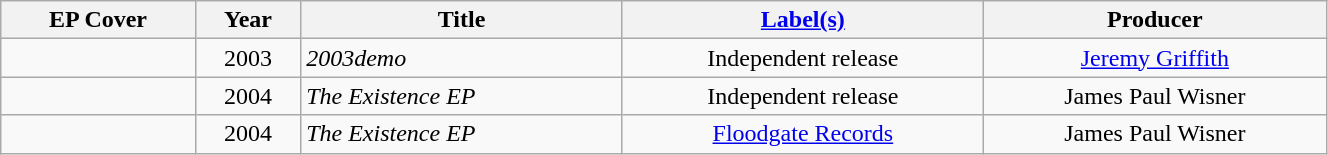<table class="wikitable" width="70%">
<tr>
<th>EP Cover</th>
<th>Year</th>
<th>Title</th>
<th><a href='#'>Label(s)</a></th>
<th>Producer</th>
</tr>
<tr>
<td align="center"></td>
<td align="center">2003</td>
<td align="left"><em>2003demo</em></td>
<td align="center">Independent release</td>
<td align="center"><a href='#'>Jeremy Griffith</a></td>
</tr>
<tr>
<td align="center"></td>
<td align="center">2004</td>
<td align="left"><em>The Existence EP</em></td>
<td align="center">Independent release</td>
<td align="center">James Paul Wisner</td>
</tr>
<tr>
<td align="center"></td>
<td align="center">2004</td>
<td align="left"><em>The Existence EP</em></td>
<td align="center"><a href='#'>Floodgate Records</a></td>
<td align="center">James Paul Wisner</td>
</tr>
</table>
